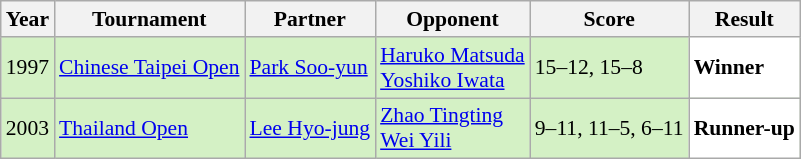<table class="sortable wikitable" style="font-size: 90%;">
<tr>
<th>Year</th>
<th>Tournament</th>
<th>Partner</th>
<th>Opponent</th>
<th>Score</th>
<th>Result</th>
</tr>
<tr style="background:#D4F1C5">
<td align="center">1997</td>
<td align="left"><a href='#'>Chinese Taipei Open</a></td>
<td align="left"> <a href='#'>Park Soo-yun</a></td>
<td align="left"> <a href='#'>Haruko Matsuda</a><br> <a href='#'>Yoshiko Iwata</a></td>
<td align="left">15–12, 15–8</td>
<td style="text-align:left; background:white"> <strong>Winner</strong></td>
</tr>
<tr style="background:#D4F1C5">
<td align="center">2003</td>
<td align="left"><a href='#'>Thailand Open</a></td>
<td align="left"> <a href='#'>Lee Hyo-jung</a></td>
<td align="left"> <a href='#'>Zhao Tingting</a><br> <a href='#'>Wei Yili</a></td>
<td align="left">9–11, 11–5, 6–11</td>
<td style="text-align:left; background:white"> <strong>Runner-up</strong></td>
</tr>
</table>
